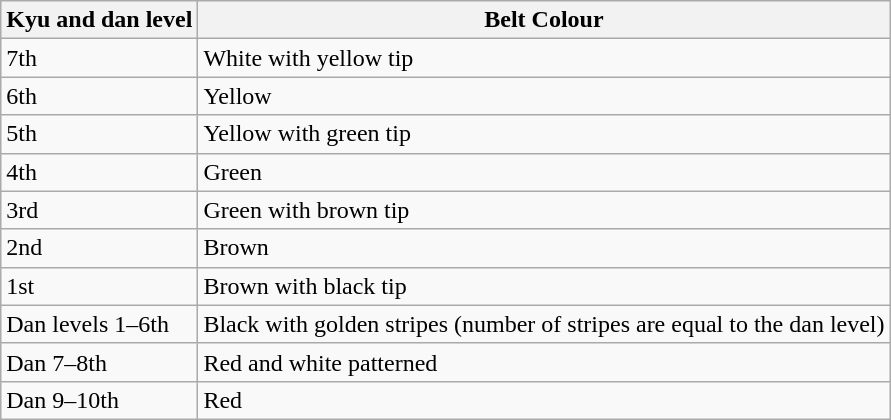<table class="wikitable">
<tr>
<th>Kyu and dan level</th>
<th>Belt Colour</th>
</tr>
<tr>
<td>7th</td>
<td>White with yellow tip</td>
</tr>
<tr>
<td>6th</td>
<td>Yellow</td>
</tr>
<tr>
<td>5th</td>
<td>Yellow with green tip</td>
</tr>
<tr>
<td>4th</td>
<td>Green</td>
</tr>
<tr>
<td>3rd</td>
<td>Green with brown tip</td>
</tr>
<tr>
<td>2nd</td>
<td>Brown</td>
</tr>
<tr>
<td>1st</td>
<td>Brown with black tip</td>
</tr>
<tr>
<td>Dan levels 1–6th</td>
<td>Black with golden stripes (number of stripes are equal to the dan level)</td>
</tr>
<tr>
<td>Dan 7–8th</td>
<td>Red and white patterned</td>
</tr>
<tr>
<td>Dan 9–10th</td>
<td>Red</td>
</tr>
</table>
